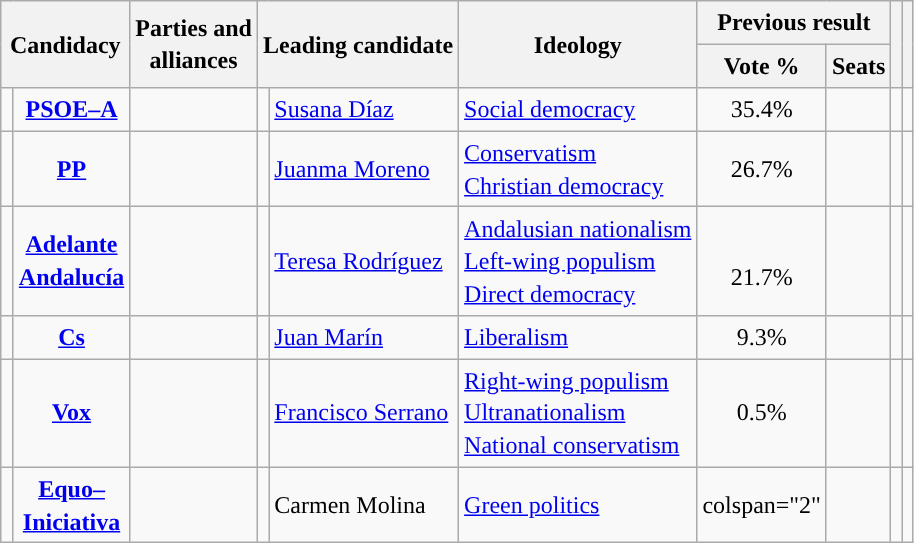<table class="wikitable" style="line-height:1.35em; text-align:left;">
<tr>
<th colspan="2" rowspan="2">Candidacy</th>
<th rowspan="2">Parties and<br>alliances</th>
<th colspan="2" rowspan="2">Leading candidate</th>
<th rowspan="2">Ideology</th>
<th colspan="2">Previous result</th>
<th rowspan="2"></th>
<th rowspan="2"></th>
</tr>
<tr>
<th>Vote %</th>
<th>Seats</th>
</tr>
<tr>
<td width="1" style="color:inherit;background:"></td>
<td align="center"><strong><a href='#'>PSOE–A</a></strong></td>
<td></td>
<td></td>
<td><a href='#'>Susana Díaz</a></td>
<td><a href='#'>Social democracy</a></td>
<td align="center">35.4%</td>
<td></td>
<td></td>
<td></td>
</tr>
<tr>
<td style="color:inherit;background:"></td>
<td align="center"><strong><a href='#'>PP</a></strong></td>
<td></td>
<td></td>
<td><a href='#'>Juanma Moreno</a></td>
<td><a href='#'>Conservatism</a><br><a href='#'>Christian democracy</a></td>
<td align="center">26.7%</td>
<td></td>
<td></td>
<td></td>
</tr>
<tr>
<td style="color:inherit;background:"></td>
<td align="center"><strong><a href='#'>Adelante<br>Andalucía</a></strong></td>
<td></td>
<td></td>
<td><a href='#'>Teresa Rodríguez</a></td>
<td><a href='#'>Andalusian nationalism</a><br><a href='#'>Left-wing populism</a><br><a href='#'>Direct democracy</a></td>
<td align="center"><br>21.7%<br></td>
<td></td>
<td></td>
<td></td>
</tr>
<tr>
<td style="color:inherit;background:"></td>
<td align="center"><strong><a href='#'>Cs</a></strong></td>
<td></td>
<td></td>
<td><a href='#'>Juan Marín</a></td>
<td><a href='#'>Liberalism</a></td>
<td align="center">9.3%</td>
<td></td>
<td></td>
<td></td>
</tr>
<tr>
<td style="color:inherit;background:"></td>
<td align="center"><strong><a href='#'>Vox</a></strong></td>
<td></td>
<td></td>
<td><a href='#'>Francisco Serrano</a></td>
<td><a href='#'>Right-wing populism</a><br><a href='#'>Ultranationalism</a><br><a href='#'>National conservatism</a></td>
<td align="center">0.5%</td>
<td></td>
<td></td>
<td><br></td>
</tr>
<tr>
<td style="color:inherit;background:"></td>
<td align="center"><strong><a href='#'>Equo–<br>Iniciativa</a></strong></td>
<td></td>
<td></td>
<td>Carmen Molina</td>
<td><a href='#'>Green politics</a></td>
<td>colspan="2" </td>
<td></td>
<td></td>
</tr>
</table>
